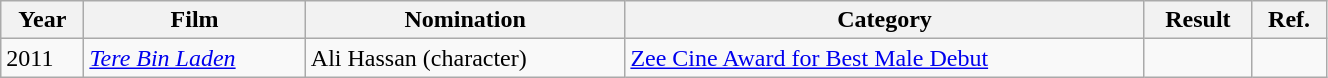<table class="wikitable plainrowheaders" width="70%" "textcolor:#000;">
<tr>
<th>Year</th>
<th>Film</th>
<th>Nomination</th>
<th>Category</th>
<th>Result</th>
<th>Ref.</th>
</tr>
<tr>
<td>2011</td>
<td><em><a href='#'>Tere Bin Laden</a></em></td>
<td>Ali Hassan (character)</td>
<td><a href='#'>Zee Cine Award for Best Male Debut</a></td>
<td></td>
<td></td>
</tr>
</table>
